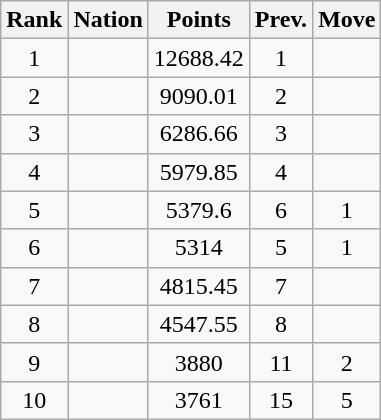<table class="wikitable sortable" style="text-align:center;">
<tr>
<th>Rank</th>
<th>Nation</th>
<th>Points</th>
<th>Prev.</th>
<th>Move</th>
</tr>
<tr>
<td>1</td>
<td style="text-align:left"> </td>
<td>12688.42</td>
<td>1</td>
<td></td>
</tr>
<tr>
<td>2</td>
<td style="text-align:left"> </td>
<td>9090.01</td>
<td>2</td>
<td></td>
</tr>
<tr>
<td>3</td>
<td style="text-align:left"> </td>
<td>6286.66</td>
<td>3</td>
<td></td>
</tr>
<tr>
<td>4</td>
<td style="text-align:left"> </td>
<td>5979.85</td>
<td>4</td>
<td></td>
</tr>
<tr>
<td>5</td>
<td style="text-align:left"> </td>
<td>5379.6</td>
<td>6</td>
<td> 1</td>
</tr>
<tr>
<td>6</td>
<td style="text-align:left"> </td>
<td>5314</td>
<td>5</td>
<td> 1</td>
</tr>
<tr>
<td>7</td>
<td style="text-align:left"> </td>
<td>4815.45</td>
<td>7</td>
<td></td>
</tr>
<tr>
<td>8</td>
<td style="text-align:left"> </td>
<td>4547.55</td>
<td>8</td>
<td></td>
</tr>
<tr>
<td>9</td>
<td style="text-align:left"> </td>
<td>3880</td>
<td>11</td>
<td> 2</td>
</tr>
<tr>
<td>10</td>
<td style="text-align:left"> </td>
<td>3761</td>
<td>15</td>
<td> 5</td>
</tr>
</table>
